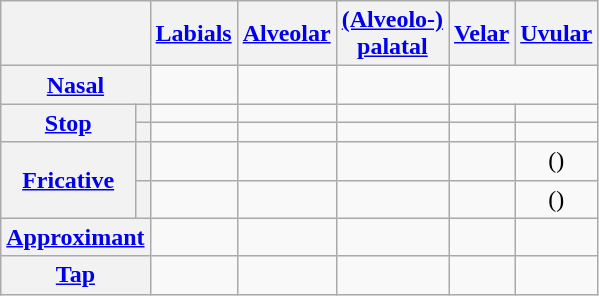<table class="wikitable" style="text-align:center">
<tr>
<th colspan="2"></th>
<th><a href='#'>Labials</a></th>
<th><a href='#'>Alveolar</a></th>
<th><a href='#'>(Alveolo-)<br>palatal</a></th>
<th><a href='#'>Velar</a></th>
<th><a href='#'>Uvular</a></th>
</tr>
<tr>
<th colspan="2"><a href='#'>Nasal</a></th>
<td> </td>
<td> </td>
<td></td>
<td colspan="2"> </td>
</tr>
<tr>
<th rowspan="2"><a href='#'>Stop</a></th>
<th></th>
<td> </td>
<td> </td>
<td></td>
<td> </td>
<td> </td>
</tr>
<tr>
<th></th>
<td> </td>
<td> </td>
<td></td>
<td> </td>
<td></td>
</tr>
<tr>
<th rowspan="2"><a href='#'>Fricative</a></th>
<th></th>
<td></td>
<td> </td>
<td> </td>
<td></td>
<td>() </td>
</tr>
<tr>
<th></th>
<td></td>
<td> </td>
<td> </td>
<td></td>
<td>() </td>
</tr>
<tr>
<th colspan="2"><a href='#'>Approximant</a></th>
<td></td>
<td> </td>
<td> </td>
<td> </td>
<td></td>
</tr>
<tr>
<th colspan="2"><a href='#'>Tap</a></th>
<td></td>
<td> </td>
<td></td>
<td></td>
<td></td>
</tr>
</table>
